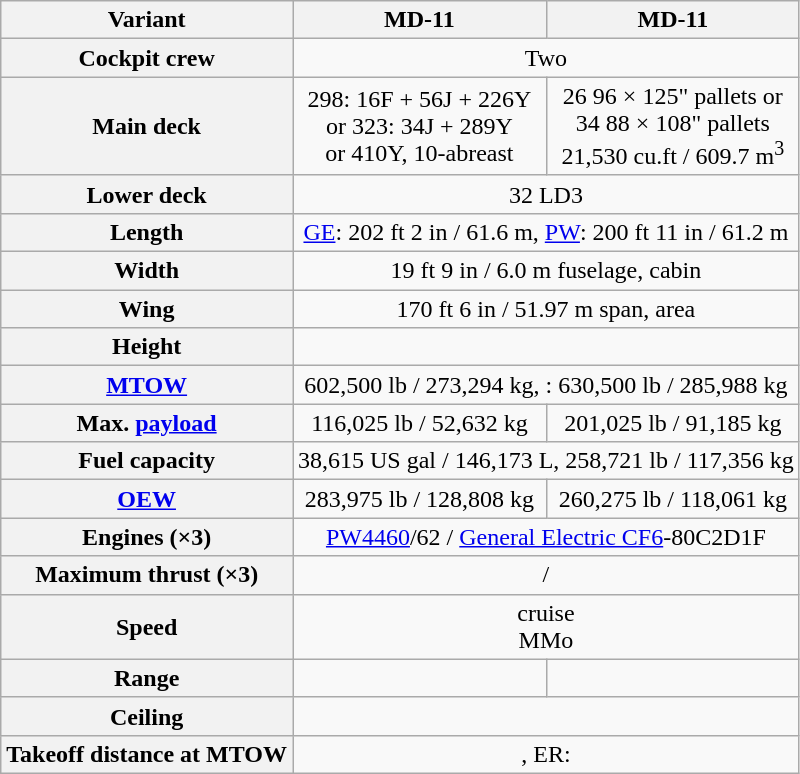<table class="wikitable" style="text-align: center">
<tr>
<th>Variant</th>
<th>MD-11</th>
<th>MD-11</th>
</tr>
<tr>
<th>Cockpit crew</th>
<td colspan="2">Two</td>
</tr>
<tr>
<th>Main deck</th>
<td>298: 16F + 56J + 226Y <br>or 323: 34J + 289Y <br>or 410Y, 10-abreast</td>
<td>26 96 × 125" pallets or <br>34 88 × 108" pallets <br>21,530 cu.ft / 609.7 m<sup>3</sup></td>
</tr>
<tr>
<th>Lower deck</th>
<td colspan=2>32 LD3</td>
</tr>
<tr>
<th>Length</th>
<td colspan=2><a href='#'>GE</a>: 202 ft 2 in / 61.6 m, <a href='#'>PW</a>: 200 ft 11 in / 61.2 m</td>
</tr>
<tr>
<th>Width</th>
<td colspan=2>19 ft 9 in / 6.0 m fuselage,  cabin</td>
</tr>
<tr>
<th>Wing</th>
<td colspan=2>170 ft 6 in / 51.97 m span,  area</td>
</tr>
<tr>
<th>Height</th>
<td colspan=2></td>
</tr>
<tr>
<th><a href='#'>MTOW</a></th>
<td colspan=2>602,500 lb / 273,294 kg, : 630,500 lb / 285,988 kg</td>
</tr>
<tr>
<th>Max. <a href='#'>payload</a></th>
<td>116,025 lb / 52,632 kg</td>
<td>201,025 lb / 91,185 kg</td>
</tr>
<tr>
<th>Fuel capacity</th>
<td colspan=2>38,615 US gal / 146,173 L, 258,721 lb / 117,356 kg</td>
</tr>
<tr>
<th><a href='#'>OEW</a></th>
<td>283,975 lb / 128,808 kg</td>
<td>260,275 lb / 118,061 kg</td>
</tr>
<tr>
<th>Engines (×3)</th>
<td colspan=2><a href='#'>PW4460</a>/62 / <a href='#'>General Electric CF6</a>-80C2D1F</td>
</tr>
<tr>
<th>Maximum thrust (×3)</th>
<td colspan=2> / </td>
</tr>
<tr>
<th>Speed</th>
<td colspan=2> cruise <br> MMo</td>
</tr>
<tr>
<th>Range</th>
<td></td>
<td></td>
</tr>
<tr>
<th>Ceiling</th>
<td colspan=2></td>
</tr>
<tr>
<th>Takeoff distance at MTOW</th>
<td colspan=2>, ER: </td>
</tr>
</table>
